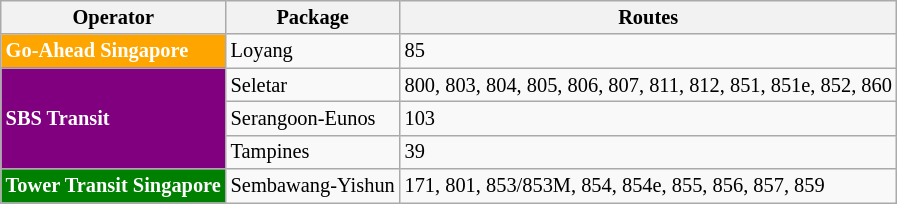<table class="wikitable" style="font-size:85%; text-align: left">
<tr>
<th>Operator</th>
<th>Package</th>
<th>Routes</th>
</tr>
<tr>
<td style="background-color:#FFA500; color: white"><strong>Go-Ahead Singapore</strong></td>
<td>Loyang</td>
<td>85</td>
</tr>
<tr>
<td rowspan=3 style="background-color:#800080; color: white"><strong>SBS Transit</strong></td>
<td>Seletar</td>
<td>800, 803, 804, 805, 806, 807, 811, 812, 851, 851e, 852, 860</td>
</tr>
<tr>
<td>Serangoon-Eunos</td>
<td>103</td>
</tr>
<tr>
<td>Tampines</td>
<td>39</td>
</tr>
<tr>
<td style="background-color:#008000; color: white"><strong>Tower Transit Singapore</strong></td>
<td>Sembawang-Yishun</td>
<td>171, 801, 853/853M, 854, 854e, 855, 856, 857, 859</td>
</tr>
</table>
